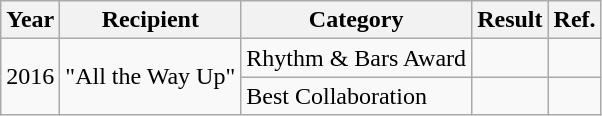<table class="wikitable">
<tr>
<th>Year</th>
<th>Recipient</th>
<th>Category</th>
<th>Result</th>
<th>Ref.</th>
</tr>
<tr>
<td rowspan="2">2016</td>
<td rowspan="2">"All the Way Up"</td>
<td>Rhythm & Bars Award</td>
<td></td>
<td></td>
</tr>
<tr>
<td>Best Collaboration</td>
<td></td>
<td></td>
</tr>
</table>
